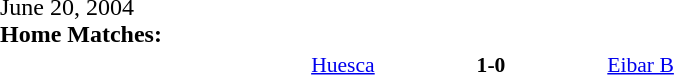<table width=100% cellspacing=1>
<tr>
<th width=20%></th>
<th width=12%></th>
<th width=20%></th>
<th></th>
</tr>
<tr>
<td>June 20, 2004<br><strong>Home Matches:</strong></td>
</tr>
<tr style=font-size:90%>
<td align=right><a href='#'>Huesca</a></td>
<td align=center><strong>1-0</strong></td>
<td><a href='#'>Eibar B</a></td>
</tr>
</table>
